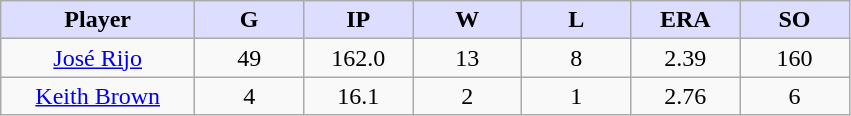<table class="wikitable sortable">
<tr>
<th style="background:#ddf; width:16%;">Player</th>
<th style="background:#ddf; width:9%;">G</th>
<th style="background:#ddf; width:9%;">IP</th>
<th style="background:#ddf; width:9%;">W</th>
<th style="background:#ddf; width:9%;">L</th>
<th style="background:#ddf; width:9%;">ERA</th>
<th style="background:#ddf; width:9%;">SO</th>
</tr>
<tr align="center">
<td><a href='#'>José Rijo</a></td>
<td>49</td>
<td>162.0</td>
<td>13</td>
<td>8</td>
<td>2.39</td>
<td>160</td>
</tr>
<tr align="center">
<td><a href='#'>Keith Brown</a></td>
<td>4</td>
<td>16.1</td>
<td>2</td>
<td>1</td>
<td>2.76</td>
<td>6</td>
</tr>
</table>
